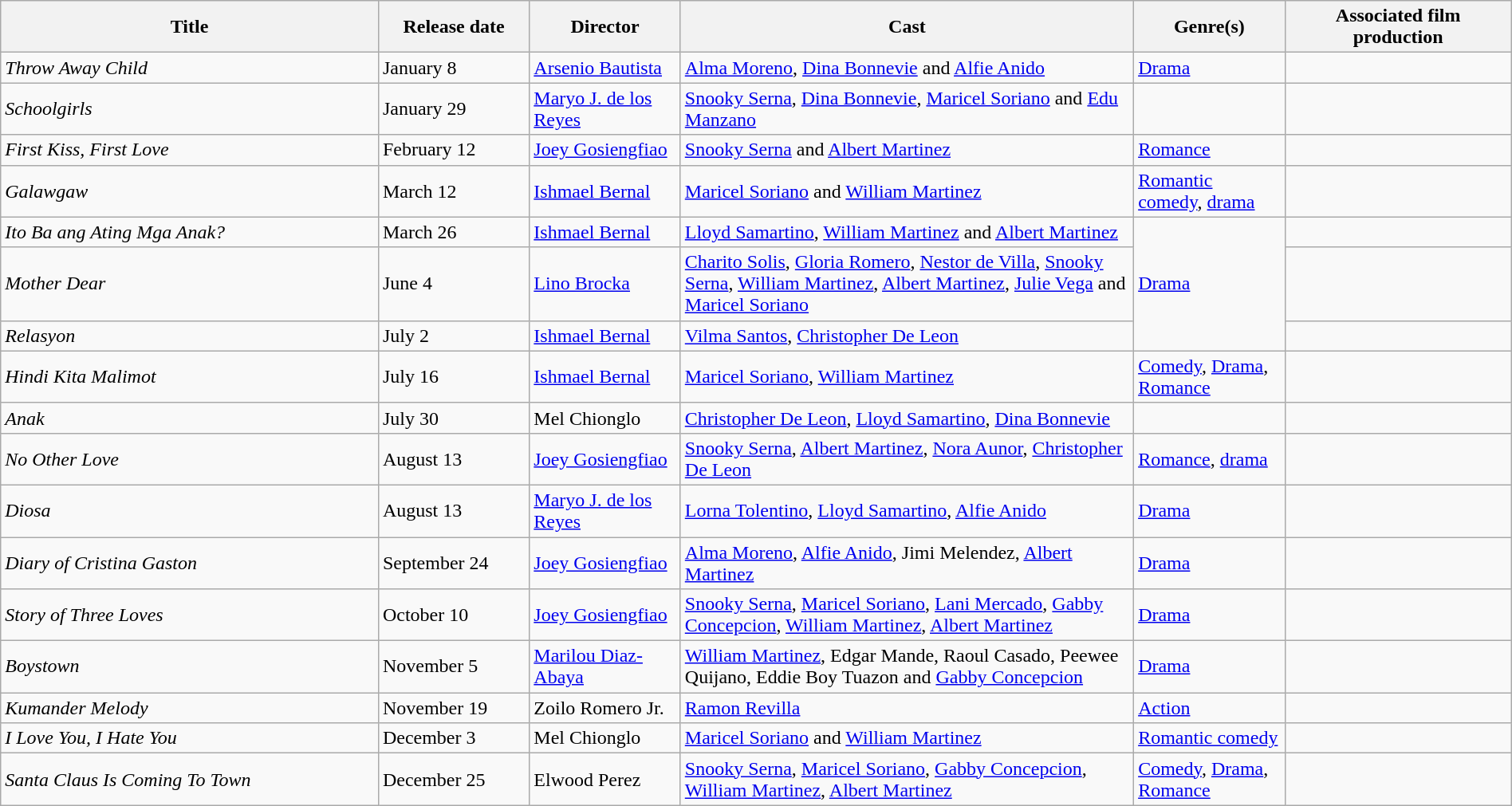<table class="wikitable" style="width:100%;">
<tr>
<th style="width:25%;">Title</th>
<th style="width:10%;">Release date</th>
<th style="width:10%;">Director</th>
<th style="width:30%;">Cast</th>
<th style="width:10%;">Genre(s)</th>
<th style="width:15%;">Associated film production</th>
</tr>
<tr>
<td><em>Throw Away Child</em></td>
<td>January 8</td>
<td><a href='#'>Arsenio Bautista</a></td>
<td><a href='#'>Alma Moreno</a>, <a href='#'>Dina Bonnevie</a> and <a href='#'>Alfie Anido</a></td>
<td><a href='#'>Drama</a></td>
<td></td>
</tr>
<tr>
<td><em>Schoolgirls</em></td>
<td>January 29</td>
<td><a href='#'>Maryo J. de los Reyes</a></td>
<td><a href='#'>Snooky Serna</a>, <a href='#'>Dina Bonnevie</a>, <a href='#'>Maricel Soriano</a> and <a href='#'>Edu Manzano</a></td>
<td></td>
<td></td>
</tr>
<tr>
<td><em>First Kiss, First Love</em></td>
<td>February 12</td>
<td><a href='#'>Joey Gosiengfiao</a></td>
<td><a href='#'>Snooky Serna</a> and <a href='#'>Albert Martinez</a></td>
<td><a href='#'>Romance</a></td>
<td></td>
</tr>
<tr>
<td><em>Galawgaw</em></td>
<td>March 12</td>
<td><a href='#'>Ishmael Bernal</a></td>
<td><a href='#'>Maricel Soriano</a> and <a href='#'>William Martinez</a></td>
<td><a href='#'>Romantic comedy</a>, <a href='#'>drama</a></td>
<td></td>
</tr>
<tr>
<td><em>Ito Ba ang Ating Mga Anak?</em></td>
<td>March 26</td>
<td><a href='#'>Ishmael Bernal</a></td>
<td><a href='#'>Lloyd Samartino</a>, <a href='#'>William Martinez</a> and <a href='#'>Albert Martinez</a></td>
<td rowspan="3"><a href='#'>Drama</a></td>
<td></td>
</tr>
<tr>
<td><em>Mother Dear</em></td>
<td>June 4</td>
<td><a href='#'>Lino Brocka</a></td>
<td><a href='#'>Charito Solis</a>, <a href='#'>Gloria Romero</a>, <a href='#'>Nestor de Villa</a>, <a href='#'>Snooky Serna</a>, <a href='#'>William Martinez</a>, <a href='#'>Albert Martinez</a>, <a href='#'>Julie Vega</a> and <a href='#'>Maricel Soriano</a></td>
<td></td>
</tr>
<tr>
<td><em>Relasyon</em></td>
<td>July 2</td>
<td><a href='#'>Ishmael Bernal</a></td>
<td><a href='#'>Vilma Santos</a>, <a href='#'>Christopher De Leon</a></td>
<td></td>
</tr>
<tr>
<td><em>Hindi Kita Malimot</em></td>
<td>July 16</td>
<td><a href='#'>Ishmael Bernal</a></td>
<td><a href='#'>Maricel Soriano</a>, <a href='#'>William Martinez</a></td>
<td><a href='#'>Comedy</a>, <a href='#'>Drama</a>, <a href='#'>Romance</a></td>
<td></td>
</tr>
<tr>
<td><em>Anak</em></td>
<td>July 30</td>
<td>Mel Chionglo</td>
<td><a href='#'>Christopher De Leon</a>, <a href='#'>Lloyd Samartino</a>, <a href='#'>Dina Bonnevie</a></td>
<td></td>
<td></td>
</tr>
<tr>
<td><em>No Other Love</em></td>
<td>August 13</td>
<td><a href='#'>Joey Gosiengfiao</a></td>
<td><a href='#'>Snooky Serna</a>, <a href='#'>Albert Martinez</a>, <a href='#'>Nora Aunor</a>, <a href='#'>Christopher De Leon</a></td>
<td><a href='#'>Romance</a>, <a href='#'>drama</a></td>
<td></td>
</tr>
<tr>
<td><em>Diosa</em></td>
<td>August 13</td>
<td><a href='#'>Maryo J. de los Reyes</a></td>
<td><a href='#'>Lorna Tolentino</a>, <a href='#'>Lloyd Samartino</a>, <a href='#'>Alfie Anido</a></td>
<td><a href='#'>Drama</a></td>
<td></td>
</tr>
<tr>
<td><em>Diary of Cristina Gaston</em></td>
<td>September 24</td>
<td><a href='#'>Joey Gosiengfiao</a></td>
<td><a href='#'>Alma Moreno</a>, <a href='#'>Alfie Anido</a>, Jimi Melendez, <a href='#'>Albert Martinez</a></td>
<td><a href='#'>Drama</a></td>
<td></td>
</tr>
<tr>
<td><em>Story of Three Loves</em></td>
<td>October 10</td>
<td><a href='#'>Joey Gosiengfiao</a></td>
<td><a href='#'>Snooky Serna</a>, <a href='#'>Maricel Soriano</a>, <a href='#'>Lani Mercado</a>, <a href='#'>Gabby Concepcion</a>, <a href='#'>William Martinez</a>, <a href='#'>Albert Martinez</a></td>
<td><a href='#'>Drama</a></td>
<td></td>
</tr>
<tr>
<td><em>Boystown</em></td>
<td>November 5</td>
<td><a href='#'>Marilou Diaz-Abaya</a></td>
<td><a href='#'>William Martinez</a>, Edgar Mande, Raoul Casado, Peewee Quijano, Eddie Boy Tuazon and <a href='#'>Gabby Concepcion</a></td>
<td><a href='#'>Drama</a></td>
<td></td>
</tr>
<tr>
<td><em>Kumander Melody</em></td>
<td>November 19</td>
<td>Zoilo Romero Jr.</td>
<td><a href='#'>Ramon Revilla</a></td>
<td><a href='#'>Action</a></td>
<td></td>
</tr>
<tr>
<td><em>I Love You, I Hate You</em></td>
<td>December 3</td>
<td>Mel Chionglo</td>
<td><a href='#'>Maricel Soriano</a> and <a href='#'>William Martinez</a></td>
<td><a href='#'>Romantic comedy</a></td>
<td></td>
</tr>
<tr>
<td><em>Santa Claus Is Coming To Town</em></td>
<td>December 25</td>
<td>Elwood Perez</td>
<td><a href='#'>Snooky Serna</a>, <a href='#'>Maricel Soriano</a>, <a href='#'>Gabby Concepcion</a>, <a href='#'>William Martinez</a>, <a href='#'>Albert Martinez</a></td>
<td><a href='#'>Comedy</a>, <a href='#'>Drama</a>, <a href='#'>Romance</a></td>
<td></td>
</tr>
</table>
